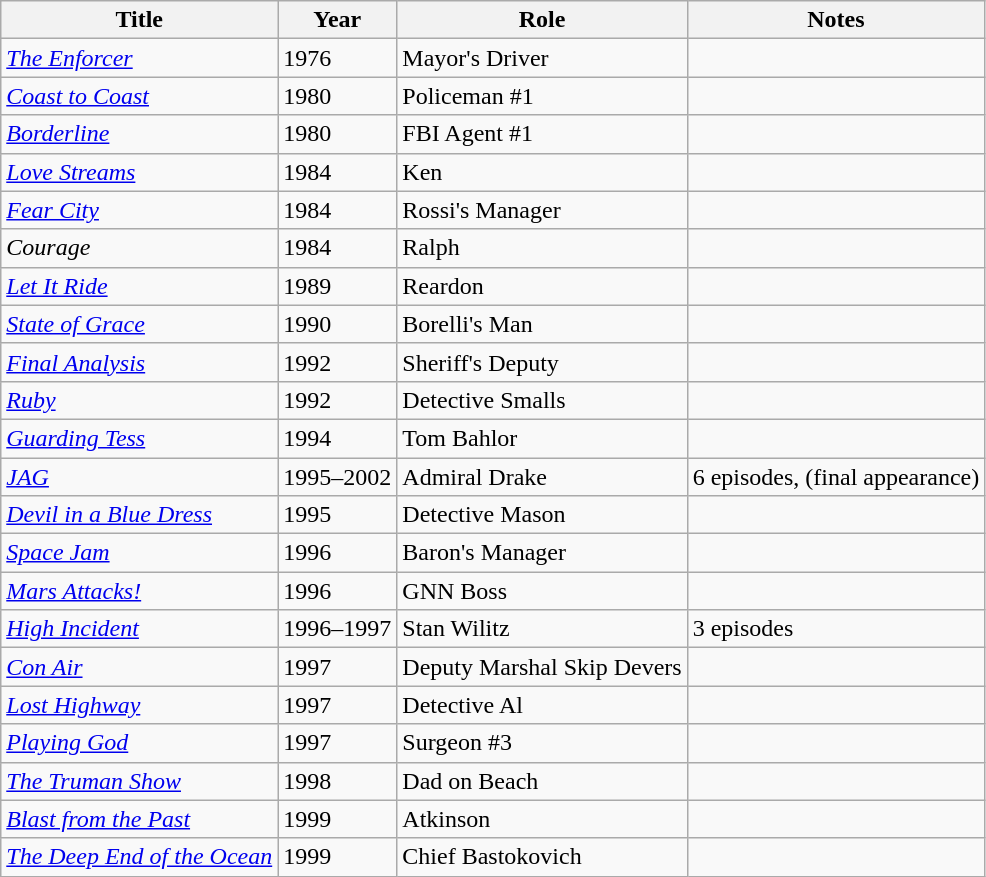<table class="wikitable">
<tr>
<th>Title</th>
<th>Year</th>
<th>Role</th>
<th>Notes</th>
</tr>
<tr>
<td><em><a href='#'>The Enforcer</a></em></td>
<td>1976</td>
<td>Mayor's Driver</td>
<td></td>
</tr>
<tr>
<td><em><a href='#'>Coast to Coast</a></em></td>
<td>1980</td>
<td>Policeman #1</td>
<td></td>
</tr>
<tr>
<td><em><a href='#'>Borderline</a></em></td>
<td>1980</td>
<td>FBI Agent #1</td>
<td></td>
</tr>
<tr>
<td><em><a href='#'>Love Streams</a></em></td>
<td>1984</td>
<td>Ken</td>
<td></td>
</tr>
<tr>
<td><em><a href='#'>Fear City</a></em></td>
<td>1984</td>
<td>Rossi's Manager</td>
<td></td>
</tr>
<tr>
<td><em>Courage</em></td>
<td>1984</td>
<td>Ralph</td>
<td></td>
</tr>
<tr>
<td><em><a href='#'>Let It Ride</a></em></td>
<td>1989</td>
<td>Reardon</td>
<td></td>
</tr>
<tr>
<td><em><a href='#'>State of Grace</a></em></td>
<td>1990</td>
<td>Borelli's Man</td>
<td></td>
</tr>
<tr>
<td><em><a href='#'>Final Analysis</a></em></td>
<td>1992</td>
<td>Sheriff's Deputy</td>
<td></td>
</tr>
<tr>
<td><em><a href='#'>Ruby</a></em></td>
<td>1992</td>
<td>Detective Smalls</td>
<td></td>
</tr>
<tr>
<td><em><a href='#'>Guarding Tess</a></em></td>
<td>1994</td>
<td>Tom Bahlor</td>
<td></td>
</tr>
<tr>
<td><em><a href='#'>JAG</a></em></td>
<td>1995–2002</td>
<td>Admiral Drake</td>
<td>6 episodes, (final appearance)</td>
</tr>
<tr>
<td><em><a href='#'>Devil in a Blue Dress</a></em></td>
<td>1995</td>
<td>Detective Mason</td>
<td></td>
</tr>
<tr>
<td><em><a href='#'>Space Jam</a></em></td>
<td>1996</td>
<td>Baron's Manager</td>
<td></td>
</tr>
<tr>
<td><em><a href='#'>Mars Attacks!</a></em></td>
<td>1996</td>
<td>GNN Boss</td>
<td></td>
</tr>
<tr>
<td><em><a href='#'>High Incident</a></em></td>
<td>1996–1997</td>
<td>Stan Wilitz</td>
<td>3 episodes</td>
</tr>
<tr>
<td><em><a href='#'>Con Air</a></em></td>
<td>1997</td>
<td>Deputy Marshal Skip Devers</td>
<td></td>
</tr>
<tr>
<td><em><a href='#'>Lost Highway</a></em></td>
<td>1997</td>
<td>Detective Al</td>
<td></td>
</tr>
<tr>
<td><em><a href='#'>Playing God</a></em></td>
<td>1997</td>
<td>Surgeon #3</td>
<td></td>
</tr>
<tr>
<td><em><a href='#'>The Truman Show</a></em></td>
<td>1998</td>
<td>Dad on Beach</td>
<td></td>
</tr>
<tr>
<td><em><a href='#'>Blast from the Past</a></em></td>
<td>1999</td>
<td>Atkinson</td>
<td></td>
</tr>
<tr>
<td><em><a href='#'>The Deep End of the Ocean</a></em></td>
<td>1999</td>
<td>Chief Bastokovich</td>
<td></td>
</tr>
</table>
